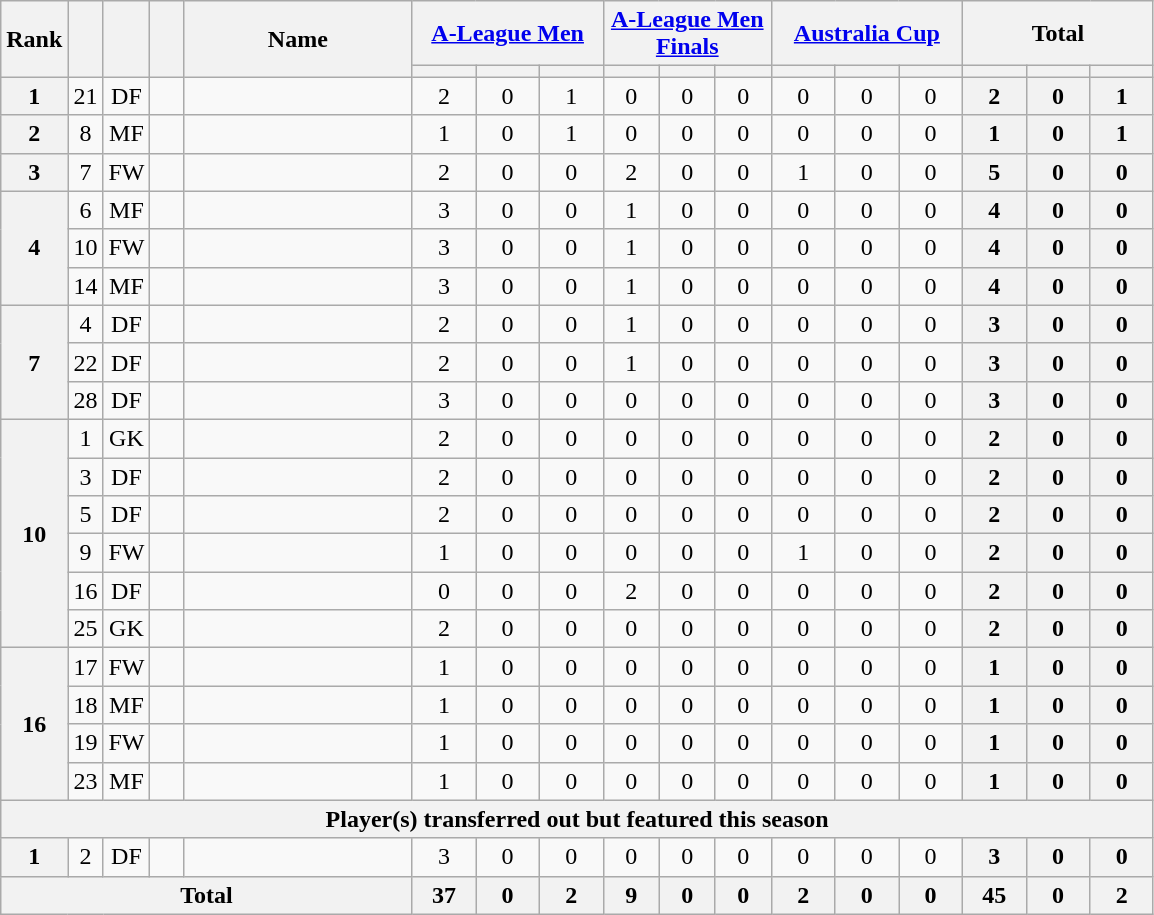<table class="wikitable sortable" style="text-align:center;">
<tr>
<th rowspan="2" width="15">Rank</th>
<th rowspan="2" width="15"></th>
<th rowspan="2" width="15"></th>
<th rowspan="2" width="15"></th>
<th rowspan="2" width="145">Name</th>
<th colspan="3" width="120"><a href='#'>A-League Men</a></th>
<th colspan="3"><a href='#'>A-League Men Finals</a></th>
<th colspan="3" width="120"><a href='#'>Australia Cup</a></th>
<th colspan="3" width="120">Total</th>
</tr>
<tr>
<th style="width:30px"></th>
<th style="width:30px"></th>
<th style="width:30px"></th>
<th style="width:30px"></th>
<th style="width:30px"></th>
<th style="width:30px"></th>
<th style="width:30px"></th>
<th style="width:30px"></th>
<th style="width:30px"></th>
<th style="width:30px"></th>
<th style="width:30px"></th>
<th style="width:30px"></th>
</tr>
<tr>
<th rowspan="1">1</th>
<td>21</td>
<td>DF</td>
<td></td>
<td align="left"><br></td>
<td>2</td>
<td>0</td>
<td>1<br></td>
<td>0</td>
<td>0</td>
<td>0<br></td>
<td>0</td>
<td>0</td>
<td>0<br></td>
<th>2</th>
<th>0</th>
<th>1</th>
</tr>
<tr>
<th rowspan="1">2</th>
<td>8</td>
<td>MF</td>
<td></td>
<td align="left"><br></td>
<td>1</td>
<td>0</td>
<td>1<br></td>
<td>0</td>
<td>0</td>
<td>0<br></td>
<td>0</td>
<td>0</td>
<td>0<br></td>
<th>1</th>
<th>0</th>
<th>1</th>
</tr>
<tr>
<th>3</th>
<td>7</td>
<td>FW</td>
<td></td>
<td align="left"><br></td>
<td>2</td>
<td>0</td>
<td>0<br></td>
<td>2</td>
<td>0</td>
<td>0<br></td>
<td>1</td>
<td>0</td>
<td>0<br></td>
<th>5</th>
<th>0</th>
<th>0</th>
</tr>
<tr>
<th rowspan="3">4</th>
<td>6</td>
<td>MF</td>
<td></td>
<td align="left"><br></td>
<td>3</td>
<td>0</td>
<td>0<br></td>
<td>1</td>
<td>0</td>
<td>0<br></td>
<td>0</td>
<td>0</td>
<td>0<br></td>
<th>4</th>
<th>0</th>
<th>0</th>
</tr>
<tr>
<td>10</td>
<td>FW</td>
<td></td>
<td align="left"><br></td>
<td>3</td>
<td>0</td>
<td>0<br></td>
<td>1</td>
<td>0</td>
<td>0<br></td>
<td>0</td>
<td>0</td>
<td>0<br></td>
<th>4</th>
<th>0</th>
<th>0</th>
</tr>
<tr>
<td>14</td>
<td>MF</td>
<td></td>
<td align="left"><br></td>
<td>3</td>
<td>0</td>
<td>0<br></td>
<td>1</td>
<td>0</td>
<td>0<br></td>
<td>0</td>
<td>0</td>
<td>0<br></td>
<th>4</th>
<th>0</th>
<th>0</th>
</tr>
<tr>
<th rowspan="3">7</th>
<td>4</td>
<td>DF</td>
<td></td>
<td align="left"><br></td>
<td>2</td>
<td>0</td>
<td>0<br></td>
<td>1</td>
<td>0</td>
<td>0<br></td>
<td>0</td>
<td>0</td>
<td>0<br></td>
<th>3</th>
<th>0</th>
<th>0</th>
</tr>
<tr>
<td>22</td>
<td>DF</td>
<td></td>
<td align="left"><br></td>
<td>2</td>
<td>0</td>
<td>0<br></td>
<td>1</td>
<td>0</td>
<td>0<br></td>
<td>0</td>
<td>0</td>
<td>0<br></td>
<th>3</th>
<th>0</th>
<th>0</th>
</tr>
<tr>
<td>28</td>
<td>DF</td>
<td></td>
<td align="left"><br></td>
<td>3</td>
<td>0</td>
<td>0<br></td>
<td>0</td>
<td>0</td>
<td>0<br></td>
<td>0</td>
<td>0</td>
<td>0<br></td>
<th>3</th>
<th>0</th>
<th>0</th>
</tr>
<tr>
<th rowspan="6">10</th>
<td>1</td>
<td>GK</td>
<td></td>
<td align="left"><br></td>
<td>2</td>
<td>0</td>
<td>0<br></td>
<td>0</td>
<td>0</td>
<td>0<br></td>
<td>0</td>
<td>0</td>
<td>0<br></td>
<th>2</th>
<th>0</th>
<th>0</th>
</tr>
<tr>
<td>3</td>
<td>DF</td>
<td></td>
<td align="left"><br></td>
<td>2</td>
<td>0</td>
<td>0<br></td>
<td>0</td>
<td>0</td>
<td>0<br></td>
<td>0</td>
<td>0</td>
<td>0<br></td>
<th>2</th>
<th>0</th>
<th>0</th>
</tr>
<tr>
<td>5</td>
<td>DF</td>
<td></td>
<td align="left"><br></td>
<td>2</td>
<td>0</td>
<td>0<br></td>
<td>0</td>
<td>0</td>
<td>0<br></td>
<td>0</td>
<td>0</td>
<td>0<br></td>
<th>2</th>
<th>0</th>
<th>0</th>
</tr>
<tr>
<td>9</td>
<td>FW</td>
<td></td>
<td align="left"><br></td>
<td>1</td>
<td>0</td>
<td>0<br></td>
<td>0</td>
<td>0</td>
<td>0<br></td>
<td>1</td>
<td>0</td>
<td>0<br></td>
<th>2</th>
<th>0</th>
<th>0</th>
</tr>
<tr>
<td>16</td>
<td>DF</td>
<td></td>
<td align="left"><br></td>
<td>0</td>
<td>0</td>
<td>0<br></td>
<td>2</td>
<td>0</td>
<td>0<br></td>
<td>0</td>
<td>0</td>
<td>0<br></td>
<th>2</th>
<th>0</th>
<th>0</th>
</tr>
<tr>
<td>25</td>
<td>GK</td>
<td></td>
<td align="left"><br></td>
<td>2</td>
<td>0</td>
<td>0<br></td>
<td>0</td>
<td>0</td>
<td>0<br></td>
<td>0</td>
<td>0</td>
<td>0<br></td>
<th>2</th>
<th>0</th>
<th>0</th>
</tr>
<tr>
<th rowspan="4">16</th>
<td>17</td>
<td>FW</td>
<td></td>
<td align="left"><br></td>
<td>1</td>
<td>0</td>
<td>0<br></td>
<td>0</td>
<td>0</td>
<td>0<br></td>
<td>0</td>
<td>0</td>
<td>0<br></td>
<th>1</th>
<th>0</th>
<th>0</th>
</tr>
<tr>
<td>18</td>
<td>MF</td>
<td></td>
<td align="left"><br></td>
<td>1</td>
<td>0</td>
<td>0<br></td>
<td>0</td>
<td>0</td>
<td>0<br></td>
<td>0</td>
<td>0</td>
<td>0<br></td>
<th>1</th>
<th>0</th>
<th>0</th>
</tr>
<tr>
<td>19</td>
<td>FW</td>
<td></td>
<td align="left"><br></td>
<td>1</td>
<td>0</td>
<td>0<br></td>
<td>0</td>
<td>0</td>
<td>0<br></td>
<td>0</td>
<td>0</td>
<td>0<br></td>
<th>1</th>
<th>0</th>
<th>0</th>
</tr>
<tr>
<td>23</td>
<td>MF</td>
<td></td>
<td align="left"><br></td>
<td>1</td>
<td>0</td>
<td>0<br></td>
<td>0</td>
<td>0</td>
<td>0<br></td>
<td>0</td>
<td>0</td>
<td>0<br></td>
<th>1</th>
<th>0</th>
<th>0</th>
</tr>
<tr>
<th colspan="20">Player(s) transferred out but featured this season</th>
</tr>
<tr>
<th rowspan="1">1</th>
<td>2</td>
<td>DF</td>
<td></td>
<td align="left"><br></td>
<td>3</td>
<td>0</td>
<td>0<br></td>
<td>0</td>
<td>0</td>
<td>0<br></td>
<td>0</td>
<td>0</td>
<td>0<br></td>
<th>3</th>
<th>0</th>
<th>0</th>
</tr>
<tr>
<th colspan="5">Total<br></th>
<th>37</th>
<th>0</th>
<th>2<br></th>
<th>9</th>
<th>0</th>
<th>0<br></th>
<th>2</th>
<th>0</th>
<th>0<br></th>
<th>45</th>
<th>0</th>
<th>2</th>
</tr>
</table>
